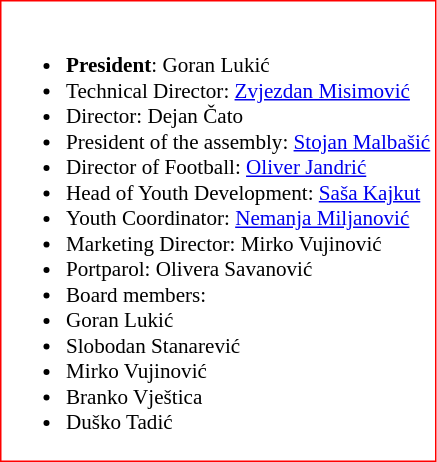<table class="toccolours" style="border: #FF0000 solid 1px; background: #FFFFFF; font-size: 88%">
<tr>
<td><br><ul><li><strong>President</strong>:  Goran Lukić</li><li>Technical Director:  <a href='#'>Zvjezdan Misimović</a></li><li>Director:  Dejan Čato</li><li>President of the assembly:  <a href='#'>Stojan Malbašić</a></li><li>Director of Football:  <a href='#'>Oliver Jandrić</a></li><li>Head of Youth Development:  <a href='#'>Saša Kajkut</a></li><li>Youth Coordinator:  <a href='#'>Nemanja Miljanović</a></li><li>Marketing Director:  Mirko Vujinović</li><li>Portparol:  Olivera Savanović</li><li>Board members:</li><li> Goran Lukić</li><li> Slobodan Stanarević</li><li> Mirko Vujinović</li><li> Branko Vještica</li><li> Duško Tadić</li></ul></td>
</tr>
</table>
